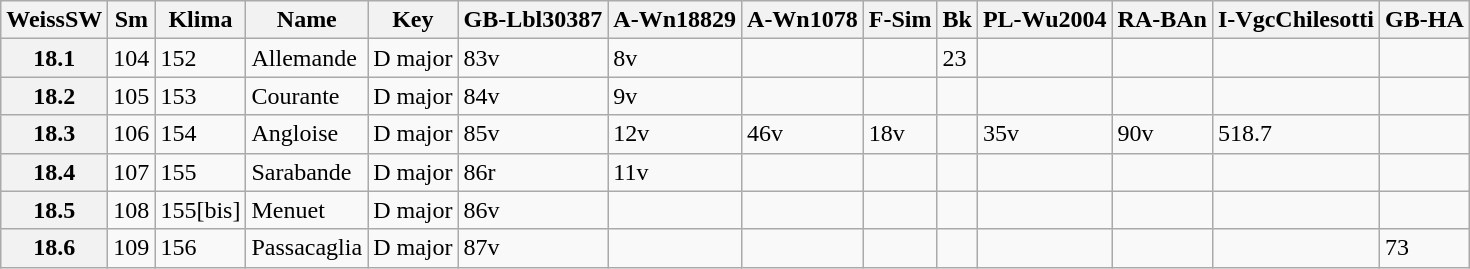<table border="1" class="wikitable sortable">
<tr>
<th data-sort-type="number">WeissSW</th>
<th>Sm</th>
<th>Klima</th>
<th class="unsortable">Name</th>
<th class="unsortable">Key</th>
<th>GB-Lbl30387</th>
<th>A-Wn18829</th>
<th>A-Wn1078</th>
<th>F-Sim</th>
<th>Bk</th>
<th>PL-Wu2004</th>
<th>RA-BAn</th>
<th>I-VgcChilesotti</th>
<th>GB-HA</th>
</tr>
<tr>
<th data-sort-value="1">18.1</th>
<td>104</td>
<td>152</td>
<td>Allemande</td>
<td>D major</td>
<td>83v</td>
<td>8v</td>
<td></td>
<td></td>
<td>23</td>
<td></td>
<td></td>
<td></td>
<td></td>
</tr>
<tr>
<th data-sort-value="2">18.2</th>
<td>105</td>
<td>153</td>
<td>Courante</td>
<td>D major</td>
<td>84v</td>
<td>9v</td>
<td></td>
<td></td>
<td></td>
<td></td>
<td></td>
<td></td>
<td></td>
</tr>
<tr>
<th data-sort-value="3">18.3</th>
<td>106</td>
<td>154</td>
<td>Angloise</td>
<td>D major</td>
<td>85v</td>
<td>12v</td>
<td>46v</td>
<td>18v</td>
<td></td>
<td>35v</td>
<td>90v</td>
<td>518.7</td>
<td></td>
</tr>
<tr>
<th data-sort-value="4">18.4</th>
<td>107</td>
<td>155</td>
<td>Sarabande</td>
<td>D major</td>
<td>86r</td>
<td>11v</td>
<td></td>
<td></td>
<td></td>
<td></td>
<td></td>
<td></td>
<td></td>
</tr>
<tr>
<th data-sort-value="5">18.5</th>
<td>108</td>
<td>155[bis]</td>
<td>Menuet</td>
<td>D major</td>
<td>86v</td>
<td></td>
<td></td>
<td></td>
<td></td>
<td></td>
<td></td>
<td></td>
<td></td>
</tr>
<tr>
<th data-sort-value="6">18.6</th>
<td>109</td>
<td>156</td>
<td>Passacaglia</td>
<td>D major</td>
<td>87v</td>
<td></td>
<td></td>
<td></td>
<td></td>
<td></td>
<td></td>
<td></td>
<td>73</td>
</tr>
</table>
